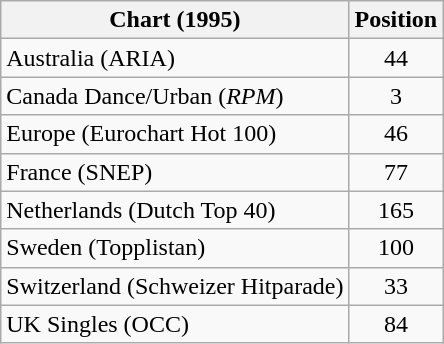<table class="wikitable sortable">
<tr>
<th>Chart (1995)</th>
<th>Position</th>
</tr>
<tr>
<td>Australia (ARIA)</td>
<td align="center">44</td>
</tr>
<tr>
<td>Canada Dance/Urban (<em>RPM</em>)</td>
<td align="center">3</td>
</tr>
<tr>
<td>Europe (Eurochart Hot 100)</td>
<td align="center">46</td>
</tr>
<tr>
<td>France (SNEP)</td>
<td align="center">77</td>
</tr>
<tr>
<td>Netherlands (Dutch Top 40)</td>
<td align="center">165</td>
</tr>
<tr>
<td>Sweden (Topplistan)</td>
<td align="center">100</td>
</tr>
<tr>
<td>Switzerland (Schweizer Hitparade)</td>
<td align="center">33</td>
</tr>
<tr>
<td>UK Singles (OCC)</td>
<td align="center">84</td>
</tr>
</table>
